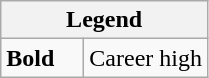<table class="wikitable">
<tr>
<th colspan="2">Legend</th>
</tr>
<tr>
<td style="width:3em;"><strong>Bold</strong></td>
<td>Career high</td>
</tr>
</table>
